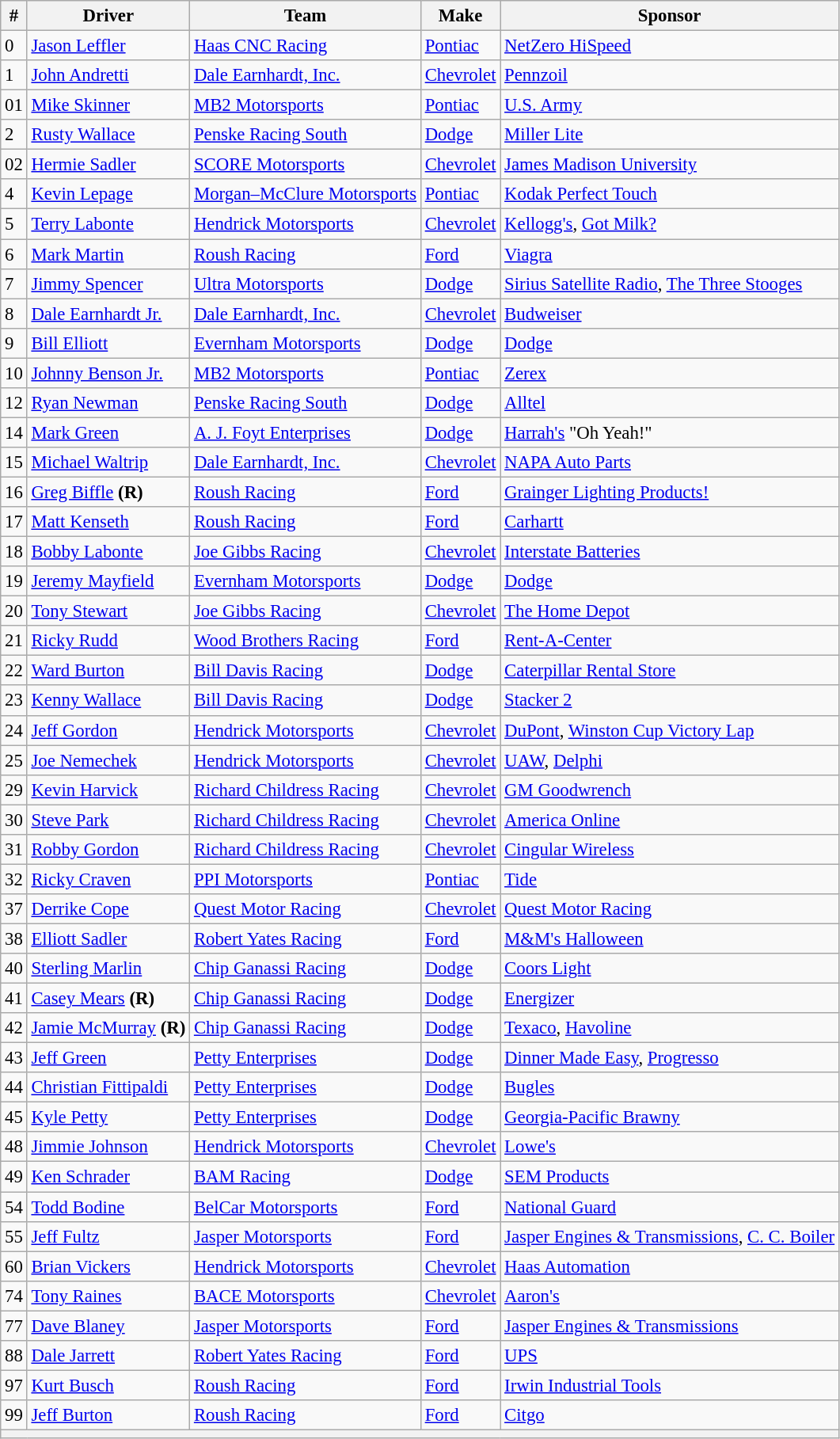<table class="wikitable" style="font-size:95%">
<tr>
<th>#</th>
<th>Driver</th>
<th>Team</th>
<th>Make</th>
<th>Sponsor</th>
</tr>
<tr>
<td>0</td>
<td><a href='#'>Jason Leffler</a></td>
<td><a href='#'>Haas CNC Racing</a></td>
<td><a href='#'>Pontiac</a></td>
<td><a href='#'>NetZero HiSpeed</a></td>
</tr>
<tr>
<td>1</td>
<td><a href='#'>John Andretti</a></td>
<td><a href='#'>Dale Earnhardt, Inc.</a></td>
<td><a href='#'>Chevrolet</a></td>
<td><a href='#'>Pennzoil</a></td>
</tr>
<tr>
<td>01</td>
<td><a href='#'>Mike Skinner</a></td>
<td><a href='#'>MB2 Motorsports</a></td>
<td><a href='#'>Pontiac</a></td>
<td><a href='#'>U.S. Army</a></td>
</tr>
<tr>
<td>2</td>
<td><a href='#'>Rusty Wallace</a></td>
<td><a href='#'>Penske Racing South</a></td>
<td><a href='#'>Dodge</a></td>
<td><a href='#'>Miller Lite</a></td>
</tr>
<tr>
<td>02</td>
<td><a href='#'>Hermie Sadler</a></td>
<td><a href='#'>SCORE Motorsports</a></td>
<td><a href='#'>Chevrolet</a></td>
<td><a href='#'>James Madison University</a></td>
</tr>
<tr>
<td>4</td>
<td><a href='#'>Kevin Lepage</a></td>
<td><a href='#'>Morgan–McClure Motorsports</a></td>
<td><a href='#'>Pontiac</a></td>
<td><a href='#'>Kodak Perfect Touch</a></td>
</tr>
<tr>
<td>5</td>
<td><a href='#'>Terry Labonte</a></td>
<td><a href='#'>Hendrick Motorsports</a></td>
<td><a href='#'>Chevrolet</a></td>
<td><a href='#'>Kellogg's</a>, <a href='#'>Got Milk?</a></td>
</tr>
<tr>
<td>6</td>
<td><a href='#'>Mark Martin</a></td>
<td><a href='#'>Roush Racing</a></td>
<td><a href='#'>Ford</a></td>
<td><a href='#'>Viagra</a></td>
</tr>
<tr>
<td>7</td>
<td><a href='#'>Jimmy Spencer</a></td>
<td><a href='#'>Ultra Motorsports</a></td>
<td><a href='#'>Dodge</a></td>
<td><a href='#'>Sirius Satellite Radio</a>, <a href='#'>The Three Stooges</a></td>
</tr>
<tr>
<td>8</td>
<td><a href='#'>Dale Earnhardt Jr.</a></td>
<td><a href='#'>Dale Earnhardt, Inc.</a></td>
<td><a href='#'>Chevrolet</a></td>
<td><a href='#'>Budweiser</a></td>
</tr>
<tr>
<td>9</td>
<td><a href='#'>Bill Elliott</a></td>
<td><a href='#'>Evernham Motorsports</a></td>
<td><a href='#'>Dodge</a></td>
<td><a href='#'>Dodge</a></td>
</tr>
<tr>
<td>10</td>
<td><a href='#'>Johnny Benson Jr.</a></td>
<td><a href='#'>MB2 Motorsports</a></td>
<td><a href='#'>Pontiac</a></td>
<td><a href='#'>Zerex</a></td>
</tr>
<tr>
<td>12</td>
<td><a href='#'>Ryan Newman</a></td>
<td><a href='#'>Penske Racing South</a></td>
<td><a href='#'>Dodge</a></td>
<td><a href='#'>Alltel</a></td>
</tr>
<tr>
<td>14</td>
<td><a href='#'>Mark Green</a></td>
<td><a href='#'>A. J. Foyt Enterprises</a></td>
<td><a href='#'>Dodge</a></td>
<td><a href='#'>Harrah's</a> "Oh Yeah!"</td>
</tr>
<tr>
<td>15</td>
<td><a href='#'>Michael Waltrip</a></td>
<td><a href='#'>Dale Earnhardt, Inc.</a></td>
<td><a href='#'>Chevrolet</a></td>
<td><a href='#'>NAPA Auto Parts</a></td>
</tr>
<tr>
<td>16</td>
<td><a href='#'>Greg Biffle</a> <strong>(R)</strong></td>
<td><a href='#'>Roush Racing</a></td>
<td><a href='#'>Ford</a></td>
<td><a href='#'>Grainger Lighting Products!</a></td>
</tr>
<tr>
<td>17</td>
<td><a href='#'>Matt Kenseth</a></td>
<td><a href='#'>Roush Racing</a></td>
<td><a href='#'>Ford</a></td>
<td><a href='#'>Carhartt</a></td>
</tr>
<tr>
<td>18</td>
<td><a href='#'>Bobby Labonte</a></td>
<td><a href='#'>Joe Gibbs Racing</a></td>
<td><a href='#'>Chevrolet</a></td>
<td><a href='#'>Interstate Batteries</a></td>
</tr>
<tr>
<td>19</td>
<td><a href='#'>Jeremy Mayfield</a></td>
<td><a href='#'>Evernham Motorsports</a></td>
<td><a href='#'>Dodge</a></td>
<td><a href='#'>Dodge</a></td>
</tr>
<tr>
<td>20</td>
<td><a href='#'>Tony Stewart</a></td>
<td><a href='#'>Joe Gibbs Racing</a></td>
<td><a href='#'>Chevrolet</a></td>
<td><a href='#'>The Home Depot</a></td>
</tr>
<tr>
<td>21</td>
<td><a href='#'>Ricky Rudd</a></td>
<td><a href='#'>Wood Brothers Racing</a></td>
<td><a href='#'>Ford</a></td>
<td><a href='#'>Rent-A-Center</a></td>
</tr>
<tr>
<td>22</td>
<td><a href='#'>Ward Burton</a></td>
<td><a href='#'>Bill Davis Racing</a></td>
<td><a href='#'>Dodge</a></td>
<td><a href='#'>Caterpillar Rental Store</a></td>
</tr>
<tr>
<td>23</td>
<td><a href='#'>Kenny Wallace</a></td>
<td><a href='#'>Bill Davis Racing</a></td>
<td><a href='#'>Dodge</a></td>
<td><a href='#'>Stacker 2</a></td>
</tr>
<tr>
<td>24</td>
<td><a href='#'>Jeff Gordon</a></td>
<td><a href='#'>Hendrick Motorsports</a></td>
<td><a href='#'>Chevrolet</a></td>
<td><a href='#'>DuPont</a>, <a href='#'>Winston Cup Victory Lap</a></td>
</tr>
<tr>
<td>25</td>
<td><a href='#'>Joe Nemechek</a></td>
<td><a href='#'>Hendrick Motorsports</a></td>
<td><a href='#'>Chevrolet</a></td>
<td><a href='#'>UAW</a>, <a href='#'>Delphi</a></td>
</tr>
<tr>
<td>29</td>
<td><a href='#'>Kevin Harvick</a></td>
<td><a href='#'>Richard Childress Racing</a></td>
<td><a href='#'>Chevrolet</a></td>
<td><a href='#'>GM Goodwrench</a></td>
</tr>
<tr>
<td>30</td>
<td><a href='#'>Steve Park</a></td>
<td><a href='#'>Richard Childress Racing</a></td>
<td><a href='#'>Chevrolet</a></td>
<td><a href='#'>America Online</a></td>
</tr>
<tr>
<td>31</td>
<td><a href='#'>Robby Gordon</a></td>
<td><a href='#'>Richard Childress Racing</a></td>
<td><a href='#'>Chevrolet</a></td>
<td><a href='#'>Cingular Wireless</a></td>
</tr>
<tr>
<td>32</td>
<td><a href='#'>Ricky Craven</a></td>
<td><a href='#'>PPI Motorsports</a></td>
<td><a href='#'>Pontiac</a></td>
<td><a href='#'>Tide</a></td>
</tr>
<tr>
<td>37</td>
<td><a href='#'>Derrike Cope</a></td>
<td><a href='#'>Quest Motor Racing</a></td>
<td><a href='#'>Chevrolet</a></td>
<td><a href='#'>Quest Motor Racing</a></td>
</tr>
<tr>
<td>38</td>
<td><a href='#'>Elliott Sadler</a></td>
<td><a href='#'>Robert Yates Racing</a></td>
<td><a href='#'>Ford</a></td>
<td><a href='#'>M&M's Halloween</a></td>
</tr>
<tr>
<td>40</td>
<td><a href='#'>Sterling Marlin</a></td>
<td><a href='#'>Chip Ganassi Racing</a></td>
<td><a href='#'>Dodge</a></td>
<td><a href='#'>Coors Light</a></td>
</tr>
<tr>
<td>41</td>
<td><a href='#'>Casey Mears</a> <strong>(R)</strong></td>
<td><a href='#'>Chip Ganassi Racing</a></td>
<td><a href='#'>Dodge</a></td>
<td><a href='#'>Energizer</a></td>
</tr>
<tr>
<td>42</td>
<td><a href='#'>Jamie McMurray</a> <strong>(R)</strong></td>
<td><a href='#'>Chip Ganassi Racing</a></td>
<td><a href='#'>Dodge</a></td>
<td><a href='#'>Texaco</a>, <a href='#'>Havoline</a></td>
</tr>
<tr>
<td>43</td>
<td><a href='#'>Jeff Green</a></td>
<td><a href='#'>Petty Enterprises</a></td>
<td><a href='#'>Dodge</a></td>
<td><a href='#'>Dinner Made Easy</a>, <a href='#'>Progresso</a></td>
</tr>
<tr>
<td>44</td>
<td><a href='#'>Christian Fittipaldi</a></td>
<td><a href='#'>Petty Enterprises</a></td>
<td><a href='#'>Dodge</a></td>
<td><a href='#'>Bugles</a></td>
</tr>
<tr>
<td>45</td>
<td><a href='#'>Kyle Petty</a></td>
<td><a href='#'>Petty Enterprises</a></td>
<td><a href='#'>Dodge</a></td>
<td><a href='#'>Georgia-Pacific Brawny</a></td>
</tr>
<tr>
<td>48</td>
<td><a href='#'>Jimmie Johnson</a></td>
<td><a href='#'>Hendrick Motorsports</a></td>
<td><a href='#'>Chevrolet</a></td>
<td><a href='#'>Lowe's</a></td>
</tr>
<tr>
<td>49</td>
<td><a href='#'>Ken Schrader</a></td>
<td><a href='#'>BAM Racing</a></td>
<td><a href='#'>Dodge</a></td>
<td><a href='#'>SEM Products</a></td>
</tr>
<tr>
<td>54</td>
<td><a href='#'>Todd Bodine</a></td>
<td><a href='#'>BelCar Motorsports</a></td>
<td><a href='#'>Ford</a></td>
<td><a href='#'>National Guard</a></td>
</tr>
<tr>
<td>55</td>
<td><a href='#'>Jeff Fultz</a></td>
<td><a href='#'>Jasper Motorsports</a></td>
<td><a href='#'>Ford</a></td>
<td><a href='#'>Jasper Engines & Transmissions</a>, <a href='#'>C. C. Boiler</a></td>
</tr>
<tr>
<td>60</td>
<td><a href='#'>Brian Vickers</a></td>
<td><a href='#'>Hendrick Motorsports</a></td>
<td><a href='#'>Chevrolet</a></td>
<td><a href='#'>Haas Automation</a></td>
</tr>
<tr>
<td>74</td>
<td><a href='#'>Tony Raines</a></td>
<td><a href='#'>BACE Motorsports</a></td>
<td><a href='#'>Chevrolet</a></td>
<td><a href='#'>Aaron's</a></td>
</tr>
<tr>
<td>77</td>
<td><a href='#'>Dave Blaney</a></td>
<td><a href='#'>Jasper Motorsports</a></td>
<td><a href='#'>Ford</a></td>
<td><a href='#'>Jasper Engines & Transmissions</a></td>
</tr>
<tr>
<td>88</td>
<td><a href='#'>Dale Jarrett</a></td>
<td><a href='#'>Robert Yates Racing</a></td>
<td><a href='#'>Ford</a></td>
<td><a href='#'>UPS</a></td>
</tr>
<tr>
<td>97</td>
<td><a href='#'>Kurt Busch</a></td>
<td><a href='#'>Roush Racing</a></td>
<td><a href='#'>Ford</a></td>
<td><a href='#'>Irwin Industrial Tools</a></td>
</tr>
<tr>
<td>99</td>
<td><a href='#'>Jeff Burton</a></td>
<td><a href='#'>Roush Racing</a></td>
<td><a href='#'>Ford</a></td>
<td><a href='#'>Citgo</a></td>
</tr>
<tr>
<th colspan="5"></th>
</tr>
</table>
